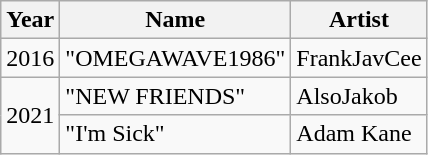<table class="wikitable sortable mw-collapsible">
<tr>
<th>Year</th>
<th>Name</th>
<th>Artist</th>
</tr>
<tr>
<td>2016</td>
<td>"OMEGAWAVE1986"</td>
<td>FrankJavCee</td>
</tr>
<tr>
<td rowspan="2">2021</td>
<td>"NEW FRIENDS"</td>
<td>AlsoJakob</td>
</tr>
<tr>
<td>"I'm Sick"</td>
<td>Adam Kane</td>
</tr>
</table>
